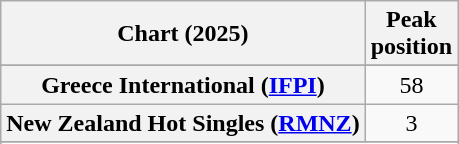<table class="wikitable sortable plainrowheaders" style="text-align:center">
<tr>
<th scope="col">Chart (2025)</th>
<th scope="col">Peak<br>position</th>
</tr>
<tr>
</tr>
<tr>
</tr>
<tr>
<th scope="row">Greece International (<a href='#'>IFPI</a>)</th>
<td>58</td>
</tr>
<tr>
<th scope="row">New Zealand Hot Singles (<a href='#'>RMNZ</a>)</th>
<td>3</td>
</tr>
<tr>
</tr>
<tr>
</tr>
</table>
